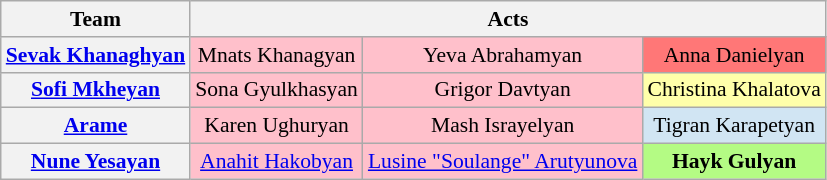<table class="wikitable" style="font-size:90%; text-align:center">
<tr>
<th>Team</th>
<th colspan="6">Acts</th>
</tr>
<tr>
<th><a href='#'>Sevak Khanaghyan</a></th>
<td text-align:center; width: 150px;" style="background:#FFC0CB">Mnats Khanagyan</td>
<td text-align:center; width: 150px;" style="background:#FFC0CB">Yeva Abrahamyan</td>
<td text-align:center; width: 150px;" style="background:#FF7777">Anna Danielyan</td>
</tr>
<tr>
<th><a href='#'>Sofi Mkheyan</a></th>
<td text-align:center; width: 150px;" style="background:#FFC0CB">Sona Gyulkhasyan</td>
<td text-align:center; width: 150px;" style="background:#FFC0CB">Grigor Davtyan</td>
<td text-align:center; width: 150px;" style="background:#FFFFAA">Christina Khalatova</td>
</tr>
<tr>
<th><a href='#'>Arame</a></th>
<td text-align:center; width: 150px;" style="background:#FFC0CB">Karen Ughuryan</td>
<td text-align:center; width: 150px;" style="background:#FFC0CB">Mash Israyelyan</td>
<td text-align:center; width: 150px;" style="background:#D1E5F3">Tigran Karapetyan</td>
</tr>
<tr>
<th><a href='#'>Nune Yesayan</a></th>
<td text-align:center; width: 150px;" style="background:#FFC0CB"><a href='#'>Anahit Hakobyan</a></td>
<td text-align:center; width: 150px;" style="background:#FFC0CB"><a href='#'>Lusine "Soulange" Arutyunova</a></td>
<td text-align:center; width: 150px;" style="background:#B4FB84"><strong>Hayk Gulyan</strong></td>
</tr>
</table>
